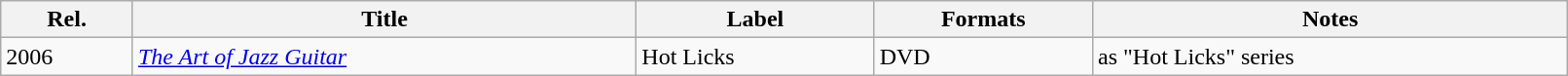<table class="wikitable" style="width:85%;">
<tr>
<th>Rel.</th>
<th>Title</th>
<th>Label</th>
<th>Formats</th>
<th>Notes</th>
</tr>
<tr>
<td>2006</td>
<td><em><a href='#'>The Art of Jazz Guitar</a></em></td>
<td>Hot Licks</td>
<td>DVD</td>
<td>as "Hot Licks" series</td>
</tr>
</table>
